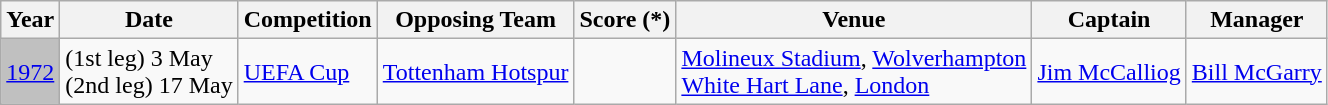<table class="wikitable">
<tr>
<th>Year</th>
<th>Date</th>
<th>Competition</th>
<th>Opposing Team</th>
<th>Score (*)</th>
<th>Venue</th>
<th>Captain</th>
<th>Manager</th>
</tr>
<tr>
<td bgcolor=Silver><a href='#'>1972</a></td>
<td>(1st leg) 3 May<br>(2nd leg) 17 May</td>
<td><a href='#'>UEFA Cup</a></td>
<td> <a href='#'>Tottenham Hotspur</a></td>
<td></td>
<td> <a href='#'>Molineux Stadium</a>, <a href='#'>Wolverhampton</a><br>  <a href='#'>White Hart Lane</a>, <a href='#'>London</a></td>
<td> <a href='#'>Jim McCalliog</a></td>
<td> <a href='#'>Bill McGarry</a></td>
</tr>
</table>
